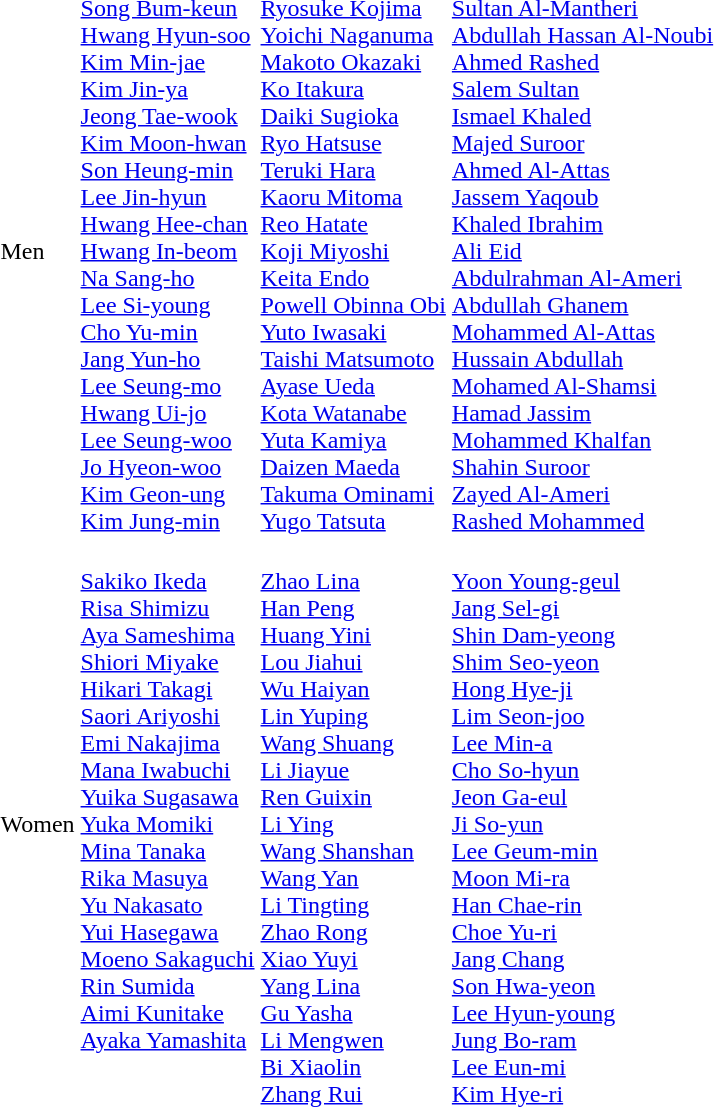<table>
<tr>
<td>Men<br></td>
<td><br><a href='#'>Song Bum-keun</a><br><a href='#'>Hwang Hyun-soo</a><br><a href='#'>Kim Min-jae</a><br><a href='#'>Kim Jin-ya</a><br><a href='#'>Jeong Tae-wook</a><br><a href='#'>Kim Moon-hwan</a><br><a href='#'>Son Heung-min</a><br><a href='#'>Lee Jin-hyun</a><br><a href='#'>Hwang Hee-chan</a><br><a href='#'>Hwang In-beom</a><br><a href='#'>Na Sang-ho</a><br><a href='#'>Lee Si-young</a><br><a href='#'>Cho Yu-min</a><br><a href='#'>Jang Yun-ho</a><br><a href='#'>Lee Seung-mo</a><br><a href='#'>Hwang Ui-jo</a><br><a href='#'>Lee Seung-woo</a><br><a href='#'>Jo Hyeon-woo</a><br><a href='#'>Kim Geon-ung</a><br><a href='#'>Kim Jung-min</a></td>
<td><br><a href='#'>Ryosuke Kojima</a><br><a href='#'>Yoichi Naganuma</a><br><a href='#'>Makoto Okazaki</a><br><a href='#'>Ko Itakura</a><br><a href='#'>Daiki Sugioka</a><br><a href='#'>Ryo Hatsuse</a><br><a href='#'>Teruki Hara</a><br><a href='#'>Kaoru Mitoma</a><br><a href='#'>Reo Hatate</a><br><a href='#'>Koji Miyoshi</a><br><a href='#'>Keita Endo</a><br><a href='#'>Powell Obinna Obi</a><br><a href='#'>Yuto Iwasaki</a><br><a href='#'>Taishi Matsumoto</a><br><a href='#'>Ayase Ueda</a><br><a href='#'>Kota Watanabe</a><br><a href='#'>Yuta Kamiya</a><br><a href='#'>Daizen Maeda</a><br><a href='#'>Takuma Ominami</a><br><a href='#'>Yugo Tatsuta</a></td>
<td><br><a href='#'>Sultan Al-Mantheri</a><br><a href='#'>Abdullah Hassan Al-Noubi</a><br><a href='#'>Ahmed Rashed</a><br><a href='#'>Salem Sultan</a><br><a href='#'>Ismael Khaled</a><br><a href='#'>Majed Suroor</a><br><a href='#'>Ahmed Al-Attas</a><br><a href='#'>Jassem Yaqoub</a><br><a href='#'>Khaled Ibrahim</a><br><a href='#'>Ali Eid</a><br><a href='#'>Abdulrahman Al-Ameri</a><br><a href='#'>Abdullah Ghanem</a><br><a href='#'>Mohammed Al-Attas</a><br><a href='#'>Hussain Abdullah</a><br><a href='#'>Mohamed Al-Shamsi</a><br><a href='#'>Hamad Jassim</a><br><a href='#'>Mohammed Khalfan</a><br><a href='#'>Shahin Suroor</a><br><a href='#'>Zayed Al-Ameri</a><br><a href='#'>Rashed Mohammed</a></td>
</tr>
<tr>
<td>Women<br></td>
<td valign=top><br><a href='#'>Sakiko Ikeda</a><br><a href='#'>Risa Shimizu</a><br><a href='#'>Aya Sameshima</a><br><a href='#'>Shiori Miyake</a><br><a href='#'>Hikari Takagi</a><br><a href='#'>Saori Ariyoshi</a><br><a href='#'>Emi Nakajima</a><br><a href='#'>Mana Iwabuchi</a><br><a href='#'>Yuika Sugasawa</a><br><a href='#'>Yuka Momiki</a><br><a href='#'>Mina Tanaka</a><br><a href='#'>Rika Masuya</a><br><a href='#'>Yu Nakasato</a><br><a href='#'>Yui Hasegawa</a><br><a href='#'>Moeno Sakaguchi</a><br><a href='#'>Rin Sumida</a><br><a href='#'>Aimi Kunitake</a><br><a href='#'>Ayaka Yamashita</a></td>
<td><br><a href='#'>Zhao Lina</a><br><a href='#'>Han Peng</a><br><a href='#'>Huang Yini</a><br><a href='#'>Lou Jiahui</a><br><a href='#'>Wu Haiyan</a><br><a href='#'>Lin Yuping</a><br><a href='#'>Wang Shuang</a><br><a href='#'>Li Jiayue</a><br><a href='#'>Ren Guixin</a><br><a href='#'>Li Ying</a><br><a href='#'>Wang Shanshan</a><br><a href='#'>Wang Yan</a><br><a href='#'>Li Tingting</a><br><a href='#'>Zhao Rong</a><br><a href='#'>Xiao Yuyi</a><br><a href='#'>Yang Lina</a><br><a href='#'>Gu Yasha</a><br><a href='#'>Li Mengwen</a><br><a href='#'>Bi Xiaolin</a><br><a href='#'>Zhang Rui</a></td>
<td><br><a href='#'>Yoon Young-geul</a><br><a href='#'>Jang Sel-gi</a><br><a href='#'>Shin Dam-yeong</a><br><a href='#'>Shim Seo-yeon</a><br><a href='#'>Hong Hye-ji</a><br><a href='#'>Lim Seon-joo</a><br><a href='#'>Lee Min-a</a><br><a href='#'>Cho So-hyun</a><br><a href='#'>Jeon Ga-eul</a><br><a href='#'>Ji So-yun</a><br><a href='#'>Lee Geum-min</a><br><a href='#'>Moon Mi-ra</a><br><a href='#'>Han Chae-rin</a><br><a href='#'>Choe Yu-ri</a><br><a href='#'>Jang Chang</a><br><a href='#'>Son Hwa-yeon</a><br><a href='#'>Lee Hyun-young</a><br><a href='#'>Jung Bo-ram</a><br><a href='#'>Lee Eun-mi</a><br><a href='#'>Kim Hye-ri</a></td>
</tr>
</table>
